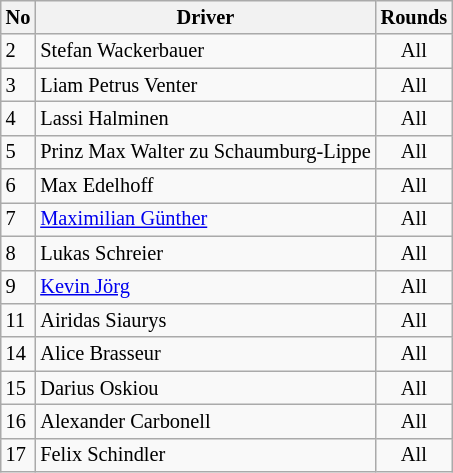<table class="wikitable" style="font-size: 85%;">
<tr>
<th>No</th>
<th>Driver</th>
<th>Rounds</th>
</tr>
<tr>
<td>2</td>
<td> Stefan Wackerbauer</td>
<td align=center>All</td>
</tr>
<tr>
<td>3</td>
<td> Liam Petrus Venter</td>
<td align=center>All</td>
</tr>
<tr>
<td>4</td>
<td> Lassi Halminen</td>
<td align=center>All</td>
</tr>
<tr>
<td>5</td>
<td> Prinz Max Walter zu Schaumburg-Lippe</td>
<td align=center>All</td>
</tr>
<tr>
<td>6</td>
<td> Max Edelhoff</td>
<td align=center>All</td>
</tr>
<tr>
<td>7</td>
<td> <a href='#'>Maximilian Günther</a></td>
<td align=center>All</td>
</tr>
<tr>
<td>8</td>
<td> Lukas Schreier</td>
<td align=center>All</td>
</tr>
<tr>
<td>9</td>
<td> <a href='#'>Kevin Jörg</a></td>
<td align=center>All</td>
</tr>
<tr>
<td>11</td>
<td> Airidas Siaurys</td>
<td align=center>All</td>
</tr>
<tr>
<td>14</td>
<td> Alice Brasseur</td>
<td align=center>All</td>
</tr>
<tr>
<td>15</td>
<td> Darius Oskiou</td>
<td align=center>All</td>
</tr>
<tr>
<td>16</td>
<td> Alexander Carbonell</td>
<td align=center>All</td>
</tr>
<tr>
<td>17</td>
<td> Felix Schindler</td>
<td align=center>All</td>
</tr>
</table>
